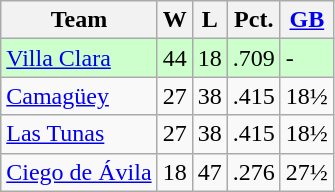<table class="wikitable">
<tr>
<th>Team</th>
<th>W</th>
<th>L</th>
<th>Pct.</th>
<th><a href='#'>GB</a></th>
</tr>
<tr style="background-color:#ccffcc;">
<td><a href='#'>Villa Clara</a></td>
<td>44</td>
<td>18</td>
<td>.709</td>
<td>-</td>
</tr>
<tr>
<td><a href='#'>Camagüey</a></td>
<td>27</td>
<td>38</td>
<td>.415</td>
<td>18½</td>
</tr>
<tr>
<td><a href='#'>Las Tunas</a></td>
<td>27</td>
<td>38</td>
<td>.415</td>
<td>18½</td>
</tr>
<tr>
<td><a href='#'>Ciego de Ávila</a></td>
<td>18</td>
<td>47</td>
<td>.276</td>
<td>27½</td>
</tr>
</table>
